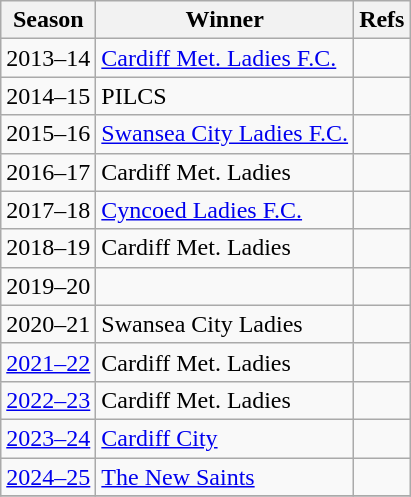<table class="wikitable">
<tr>
<th>Season</th>
<th>Winner</th>
<th>Refs</th>
</tr>
<tr>
<td>2013–14</td>
<td><a href='#'>Cardiff Met. Ladies F.C.</a></td>
<td></td>
</tr>
<tr>
<td>2014–15</td>
<td>PILCS</td>
<td></td>
</tr>
<tr>
<td>2015–16</td>
<td><a href='#'>Swansea City Ladies F.C.</a></td>
<td></td>
</tr>
<tr>
<td>2016–17</td>
<td>Cardiff Met. Ladies</td>
<td></td>
</tr>
<tr>
<td>2017–18</td>
<td><a href='#'>Cyncoed Ladies F.C.</a></td>
<td></td>
</tr>
<tr>
<td>2018–19</td>
<td>Cardiff Met. Ladies</td>
<td></td>
</tr>
<tr>
<td>2019–20</td>
<td></td>
<td></td>
</tr>
<tr>
<td>2020–21</td>
<td>Swansea City Ladies</td>
<td></td>
</tr>
<tr>
<td><a href='#'>2021–22</a></td>
<td>Cardiff Met. Ladies</td>
<td></td>
</tr>
<tr>
<td><a href='#'>2022–23</a></td>
<td>Cardiff Met. Ladies</td>
<td></td>
</tr>
<tr>
<td><a href='#'>2023–24</a></td>
<td><a href='#'>Cardiff City</a></td>
<td></td>
</tr>
<tr>
<td><a href='#'>2024–25</a></td>
<td><a href='#'>The New Saints</a></td>
<td></td>
</tr>
<tr>
</tr>
</table>
